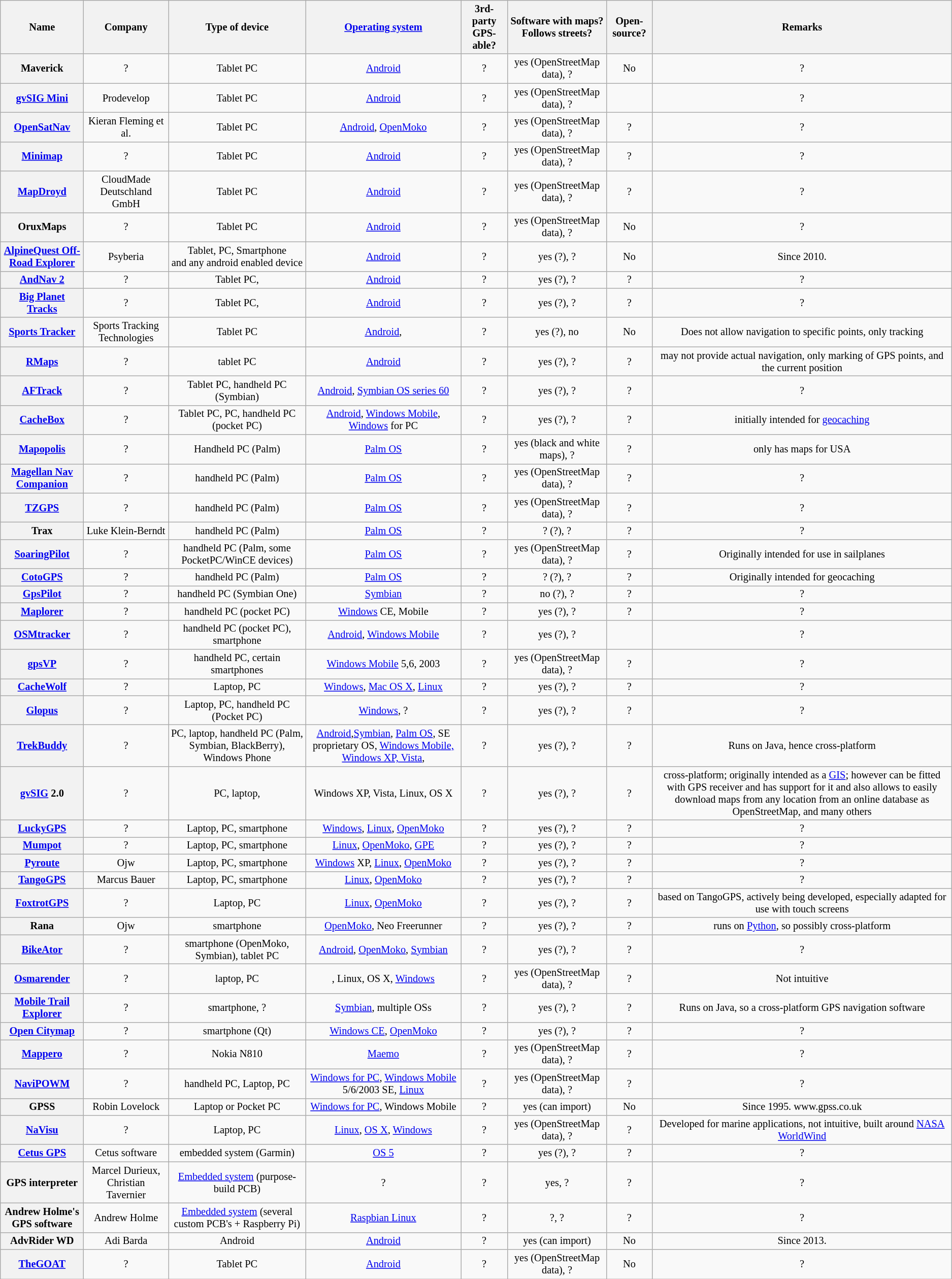<table class="wikitable sortable" style="font-size: 85%; text-align: center; width: auto;">
<tr>
<th>Name</th>
<th>Company</th>
<th>Type of device</th>
<th><a href='#'>Operating system</a></th>
<th supports use of third-party GPS receiver>3rd-party GPS-able?</th>
<th>Software with maps? Follows streets?</th>
<th>Open-source?</th>
<th>Remarks</th>
</tr>
<tr>
<th>Maverick</th>
<td>?</td>
<td>Tablet PC</td>
<td><a href='#'>Android</a></td>
<td>?</td>
<td>yes (OpenStreetMap data), ?</td>
<td>No</td>
<td>?</td>
</tr>
<tr>
<th><a href='#'>gvSIG Mini</a></th>
<td>Prodevelop</td>
<td>Tablet PC</td>
<td><a href='#'>Android</a></td>
<td>?</td>
<td>yes (OpenStreetMap data), ?</td>
<td></td>
<td>?</td>
</tr>
<tr>
<th><a href='#'>OpenSatNav</a></th>
<td>Kieran Fleming et al.</td>
<td>Tablet PC</td>
<td><a href='#'>Android</a>, <a href='#'>OpenMoko</a></td>
<td>?</td>
<td>yes (OpenStreetMap data), ?</td>
<td>?</td>
<td>?</td>
</tr>
<tr>
<th><a href='#'>Minimap</a></th>
<td>?</td>
<td>Tablet PC</td>
<td><a href='#'>Android</a></td>
<td>?</td>
<td>yes (OpenStreetMap data), ?</td>
<td>?</td>
<td>?</td>
</tr>
<tr>
<th><a href='#'>MapDroyd</a></th>
<td>CloudMade Deutschland GmbH</td>
<td>Tablet PC</td>
<td><a href='#'>Android</a></td>
<td>?</td>
<td>yes (OpenStreetMap data), ?</td>
<td>?</td>
<td>?</td>
</tr>
<tr>
<th>OruxMaps</th>
<td>?</td>
<td>Tablet PC</td>
<td><a href='#'>Android</a></td>
<td>?</td>
<td>yes (OpenStreetMap data), ?</td>
<td>No</td>
<td>?</td>
</tr>
<tr>
<th><a href='#'>AlpineQuest Off-Road Explorer</a></th>
<td>Psyberia</td>
<td>Tablet, PC, Smartphone<br>and any android enabled device</td>
<td><a href='#'>Android</a></td>
<td>?</td>
<td>yes (?), ?</td>
<td>No</td>
<td>Since 2010.</td>
</tr>
<tr>
<th><a href='#'>AndNav 2</a></th>
<td>?</td>
<td>Tablet PC,</td>
<td><a href='#'>Android</a></td>
<td>?</td>
<td>yes (?), ?</td>
<td>?</td>
<td>?</td>
</tr>
<tr>
<th><a href='#'>Big Planet Tracks</a></th>
<td>?</td>
<td>Tablet PC,</td>
<td><a href='#'>Android</a></td>
<td>?</td>
<td>yes (?), ?</td>
<td>?</td>
<td>?</td>
</tr>
<tr>
<th><a href='#'>Sports Tracker</a></th>
<td>Sports Tracking Technologies</td>
<td>Tablet PC</td>
<td><a href='#'>Android</a>,</td>
<td>?</td>
<td>yes (?), no</td>
<td>No</td>
<td>Does not allow navigation to specific points, only tracking</td>
</tr>
<tr>
<th><a href='#'>RMaps</a></th>
<td>?</td>
<td>tablet PC</td>
<td><a href='#'>Android</a></td>
<td>?</td>
<td>yes (?), ?</td>
<td>?</td>
<td>may not provide actual navigation, only marking of GPS points, and the current position</td>
</tr>
<tr>
<th><a href='#'>AFTrack</a></th>
<td>?</td>
<td>Tablet PC, handheld PC (Symbian)</td>
<td><a href='#'>Android</a>, <a href='#'>Symbian OS series 60</a></td>
<td>?</td>
<td>yes (?), ?</td>
<td>?</td>
<td>?</td>
</tr>
<tr>
<th><a href='#'>CacheBox</a></th>
<td>?</td>
<td>Tablet PC, PC, handheld PC (pocket PC)</td>
<td><a href='#'>Android</a>, <a href='#'>Windows Mobile</a>, <a href='#'>Windows</a> for PC</td>
<td>?</td>
<td>yes (?), ?</td>
<td>?</td>
<td>initially intended for <a href='#'>geocaching</a></td>
</tr>
<tr>
<th><a href='#'>Mapopolis</a></th>
<td>?</td>
<td>Handheld PC (Palm)</td>
<td><a href='#'>Palm OS</a></td>
<td>?</td>
<td>yes (black and white maps), ?</td>
<td>?</td>
<td>only has maps for USA</td>
</tr>
<tr>
<th><a href='#'>Magellan Nav Companion</a></th>
<td>?</td>
<td>handheld PC (Palm)</td>
<td><a href='#'>Palm OS</a></td>
<td>?</td>
<td>yes (OpenStreetMap data), ?</td>
<td>?</td>
<td>?</td>
</tr>
<tr>
<th><a href='#'>TZGPS</a></th>
<td>?</td>
<td>handheld PC (Palm)</td>
<td><a href='#'>Palm OS</a></td>
<td>?</td>
<td>yes (OpenStreetMap data), ?</td>
<td>?</td>
<td>?</td>
</tr>
<tr>
<th>Trax</th>
<td>Luke Klein-Berndt</td>
<td>handheld PC (Palm)</td>
<td><a href='#'>Palm OS</a></td>
<td>?</td>
<td>? (?), ?</td>
<td>?</td>
<td>?</td>
</tr>
<tr>
<th><a href='#'>SoaringPilot</a></th>
<td>?</td>
<td>handheld PC (Palm, some PocketPC/WinCE devices)</td>
<td><a href='#'>Palm OS</a></td>
<td>?</td>
<td>yes (OpenStreetMap data), ?</td>
<td>?</td>
<td>Originally intended for use in sailplanes</td>
</tr>
<tr>
<th><a href='#'>CotoGPS</a></th>
<td>?</td>
<td>handheld PC (Palm)</td>
<td><a href='#'>Palm OS</a></td>
<td>?</td>
<td>? (?), ?</td>
<td>?</td>
<td>Originally intended for geocaching</td>
</tr>
<tr>
<th><a href='#'>GpsPilot</a></th>
<td>?</td>
<td>handheld PC (Symbian One)</td>
<td><a href='#'>Symbian</a></td>
<td>?</td>
<td>no (?), ?</td>
<td>?</td>
<td>?</td>
</tr>
<tr>
<th><a href='#'>Maplorer</a></th>
<td>?</td>
<td>handheld PC (pocket PC)</td>
<td><a href='#'>Windows</a> CE, Mobile</td>
<td>?</td>
<td>yes (?), ?</td>
<td>?</td>
<td>?</td>
</tr>
<tr>
<th><a href='#'>OSMtracker</a></th>
<td>?</td>
<td>handheld PC (pocket PC), smartphone</td>
<td><a href='#'>Android</a>, <a href='#'>Windows Mobile</a></td>
<td>?</td>
<td>yes (?), ?</td>
<td></td>
<td>?</td>
</tr>
<tr>
<th><a href='#'>gpsVP</a></th>
<td>?</td>
<td>handheld PC, certain smartphones</td>
<td><a href='#'>Windows Mobile</a> 5,6, 2003</td>
<td>?</td>
<td>yes (OpenStreetMap data), ?</td>
<td>?</td>
<td>?</td>
</tr>
<tr>
<th><a href='#'>CacheWolf</a></th>
<td>?</td>
<td>Laptop, PC</td>
<td><a href='#'>Windows</a>, <a href='#'>Mac OS X</a>, <a href='#'>Linux</a></td>
<td>?</td>
<td>yes (?), ?</td>
<td>?</td>
<td>?</td>
</tr>
<tr>
<th><a href='#'>Glopus</a></th>
<td>?</td>
<td>Laptop, PC, handheld PC (Pocket PC)</td>
<td><a href='#'>Windows</a>, ?</td>
<td>?</td>
<td>yes (?), ?</td>
<td>?</td>
<td>?</td>
</tr>
<tr>
<th><a href='#'>TrekBuddy</a></th>
<td>?</td>
<td>PC, laptop, handheld PC (Palm, Symbian, BlackBerry), Windows Phone</td>
<td><a href='#'>Android</a>,<a href='#'>Symbian</a>, <a href='#'>Palm OS</a>, SE proprietary OS, <a href='#'>Windows Mobile, Windows XP, Vista</a>,</td>
<td>?</td>
<td>yes (?), ?</td>
<td>?</td>
<td>Runs on Java, hence cross-platform</td>
</tr>
<tr>
<th><a href='#'>gvSIG</a> 2.0</th>
<td>?</td>
<td>PC, laptop,</td>
<td>Windows XP, Vista, Linux, OS X</td>
<td>?</td>
<td>yes (?), ?</td>
<td>?</td>
<td>cross-platform; originally intended as a <a href='#'>GIS</a>; however can be fitted with GPS receiver and has support for it and also allows to easily download maps from any location from an online database as OpenStreetMap, and many others</td>
</tr>
<tr>
<th><a href='#'>LuckyGPS</a></th>
<td>?</td>
<td>Laptop, PC, smartphone</td>
<td><a href='#'>Windows</a>, <a href='#'>Linux</a>, <a href='#'>OpenMoko</a></td>
<td>?</td>
<td>yes (?), ?</td>
<td>?</td>
<td>?</td>
</tr>
<tr>
<th><a href='#'>Mumpot</a></th>
<td>?</td>
<td>Laptop, PC, smartphone</td>
<td><a href='#'>Linux</a>, <a href='#'>OpenMoko</a>, <a href='#'>GPE</a></td>
<td>?</td>
<td>yes (?), ?</td>
<td>?</td>
<td>?</td>
</tr>
<tr>
<th><a href='#'>Pyroute</a></th>
<td>Ojw</td>
<td>Laptop, PC, smartphone</td>
<td><a href='#'>Windows</a> XP, <a href='#'>Linux</a>, <a href='#'>OpenMoko</a></td>
<td>?</td>
<td>yes (?), ?</td>
<td>?</td>
<td>?</td>
</tr>
<tr>
<th><a href='#'>TangoGPS</a></th>
<td>Marcus Bauer</td>
<td>Laptop, PC, smartphone</td>
<td><a href='#'>Linux</a>, <a href='#'>OpenMoko</a></td>
<td>?</td>
<td>yes (?), ?</td>
<td>?</td>
<td>?</td>
</tr>
<tr>
<th><a href='#'>FoxtrotGPS</a></th>
<td>?</td>
<td>Laptop, PC</td>
<td><a href='#'>Linux</a>, <a href='#'>OpenMoko</a></td>
<td>?</td>
<td>yes (?), ?</td>
<td>?</td>
<td>based on TangoGPS, actively being developed, especially adapted for use with touch screens</td>
</tr>
<tr>
<th>Rana</th>
<td>Ojw</td>
<td>smartphone</td>
<td><a href='#'>OpenMoko</a>, Neo Freerunner</td>
<td>?</td>
<td>yes (?), ?</td>
<td>?</td>
<td>runs on <a href='#'>Python</a>, so possibly cross-platform</td>
</tr>
<tr>
<th><a href='#'>BikeAtor</a></th>
<td>?</td>
<td>smartphone (OpenMoko, Symbian), tablet PC</td>
<td><a href='#'>Android</a>, <a href='#'>OpenMoko</a>, <a href='#'>Symbian</a></td>
<td>?</td>
<td>yes (?), ?</td>
<td>?</td>
<td>?</td>
</tr>
<tr>
<th><a href='#'>Osmarender</a></th>
<td>?</td>
<td>laptop, PC</td>
<td>,  Linux, OS X, <a href='#'>Windows</a></td>
<td>?</td>
<td>yes (OpenStreetMap data), ?</td>
<td>?</td>
<td>Not intuitive</td>
</tr>
<tr>
<th><a href='#'>Mobile Trail Explorer</a></th>
<td>?</td>
<td>smartphone, ?</td>
<td><a href='#'>Symbian</a>, multiple OSs</td>
<td>?</td>
<td>yes (?), ?</td>
<td>?</td>
<td>Runs on Java, so a cross-platform GPS navigation software</td>
</tr>
<tr>
<th><a href='#'>Open Citymap</a></th>
<td>?</td>
<td>smartphone (Qt)</td>
<td><a href='#'>Windows CE</a>, <a href='#'>OpenMoko</a></td>
<td>?</td>
<td>yes (?), ?</td>
<td>?</td>
<td>?</td>
</tr>
<tr>
<th><a href='#'>Mappero</a></th>
<td>?</td>
<td>Nokia N810</td>
<td><a href='#'>Maemo</a></td>
<td>?</td>
<td>yes (OpenStreetMap data), ?</td>
<td>?</td>
<td>?</td>
</tr>
<tr>
<th><a href='#'>NaviPOWM</a></th>
<td>?</td>
<td>handheld PC, Laptop, PC</td>
<td><a href='#'>Windows for PC</a>, <a href='#'>Windows Mobile</a> 5/6/2003 SE, <a href='#'>Linux</a></td>
<td>?</td>
<td>yes (OpenStreetMap data), ?</td>
<td>?</td>
<td>?</td>
</tr>
<tr>
<th>GPSS</th>
<td>Robin Lovelock</td>
<td>Laptop or Pocket PC</td>
<td><a href='#'>Windows for PC</a>, Windows Mobile</td>
<td>?</td>
<td>yes (can import)</td>
<td>No</td>
<td>Since 1995. www.gpss.co.uk</td>
</tr>
<tr>
<th><a href='#'>NaVisu</a></th>
<td>?</td>
<td>Laptop, PC</td>
<td><a href='#'>Linux</a>, <a href='#'>OS X</a>, <a href='#'>Windows</a></td>
<td>?</td>
<td>yes (OpenStreetMap data), ?</td>
<td>?</td>
<td>Developed for marine applications, not intuitive, built around <a href='#'>NASA WorldWind</a></td>
</tr>
<tr>
<th><a href='#'>Cetus GPS</a></th>
<td>Cetus software</td>
<td>embedded system (Garmin)</td>
<td><a href='#'>OS 5</a></td>
<td>?</td>
<td>yes (?), ?</td>
<td>?</td>
<td>?</td>
</tr>
<tr>
<th>GPS interpreter</th>
<td>Marcel Durieux, Christian Tavernier</td>
<td><a href='#'>Embedded system</a> (purpose-build PCB)</td>
<td>?</td>
<td>?</td>
<td>yes, ?</td>
<td>?</td>
<td>?</td>
</tr>
<tr>
<th>Andrew Holme's GPS software</th>
<td>Andrew Holme</td>
<td><a href='#'>Embedded system</a> (several custom PCB's + Raspberry Pi)</td>
<td><a href='#'>Raspbian Linux</a></td>
<td>?</td>
<td>?, ?</td>
<td>?</td>
<td>?</td>
</tr>
<tr>
<th>AdvRider WD</th>
<td>Adi Barda</td>
<td>Android</td>
<td><a href='#'>Android</a></td>
<td>?</td>
<td>yes (can import)</td>
<td>No</td>
<td>Since 2013.</td>
</tr>
<tr>
<th><a href='#'>TheGOAT</a></th>
<td>?</td>
<td>Tablet PC</td>
<td><a href='#'>Android</a></td>
<td>?</td>
<td>yes (OpenStreetMap data), ?</td>
<td>No</td>
<td>?</td>
</tr>
</table>
